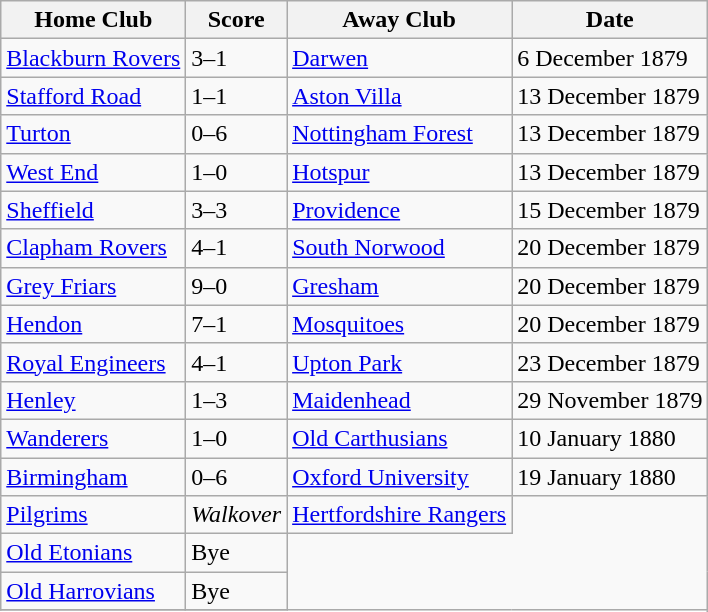<table class="wikitable">
<tr>
<th>Home Club</th>
<th>Score</th>
<th>Away Club</th>
<th>Date</th>
</tr>
<tr>
<td><a href='#'>Blackburn Rovers</a></td>
<td>3–1</td>
<td><a href='#'>Darwen</a></td>
<td>6 December 1879</td>
</tr>
<tr>
<td><a href='#'>Stafford Road</a></td>
<td>1–1</td>
<td><a href='#'>Aston Villa</a></td>
<td>13 December 1879</td>
</tr>
<tr>
<td><a href='#'>Turton</a></td>
<td>0–6</td>
<td><a href='#'>Nottingham Forest</a></td>
<td>13 December 1879</td>
</tr>
<tr>
<td><a href='#'>West End</a></td>
<td>1–0</td>
<td><a href='#'>Hotspur</a></td>
<td>13 December 1879</td>
</tr>
<tr>
<td><a href='#'>Sheffield</a></td>
<td>3–3</td>
<td><a href='#'>Providence</a></td>
<td>15 December 1879</td>
</tr>
<tr>
<td><a href='#'>Clapham Rovers</a></td>
<td>4–1</td>
<td><a href='#'>South Norwood</a></td>
<td>20 December 1879</td>
</tr>
<tr>
<td><a href='#'>Grey Friars</a></td>
<td>9–0</td>
<td><a href='#'>Gresham</a></td>
<td>20 December 1879</td>
</tr>
<tr>
<td><a href='#'>Hendon</a></td>
<td>7–1</td>
<td><a href='#'>Mosquitoes</a></td>
<td>20 December 1879</td>
</tr>
<tr>
<td><a href='#'>Royal Engineers</a></td>
<td>4–1</td>
<td><a href='#'>Upton Park</a></td>
<td>23 December 1879</td>
</tr>
<tr>
<td><a href='#'>Henley</a></td>
<td>1–3</td>
<td><a href='#'>Maidenhead</a></td>
<td>29 November 1879</td>
</tr>
<tr>
<td><a href='#'>Wanderers</a></td>
<td>1–0</td>
<td><a href='#'>Old Carthusians</a></td>
<td>10 January 1880</td>
</tr>
<tr>
<td><a href='#'>Birmingham</a></td>
<td>0–6</td>
<td><a href='#'>Oxford University</a></td>
<td>19 January 1880</td>
</tr>
<tr>
<td><a href='#'>Pilgrims</a></td>
<td><em>Walkover</em></td>
<td><a href='#'>Hertfordshire Rangers</a></td>
</tr>
<tr>
<td><a href='#'>Old Etonians</a></td>
<td>Bye</td>
</tr>
<tr>
<td><a href='#'>Old Harrovians</a></td>
<td>Bye</td>
</tr>
<tr>
</tr>
</table>
